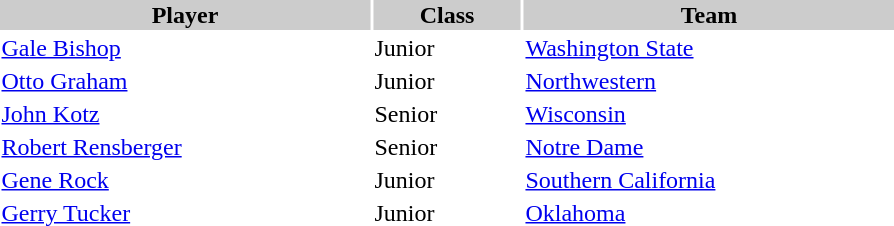<table style="width:600px" "border:'1' 'solid' 'gray'">
<tr>
<th style="background:#CCCCCC;width:40%">Player</th>
<th style="background:#CCCCCC;width:16%">Class</th>
<th style="background:#CCCCCC;width:40%">Team</th>
</tr>
<tr>
<td><a href='#'>Gale Bishop</a></td>
<td>Junior</td>
<td><a href='#'>Washington State</a></td>
</tr>
<tr>
<td><a href='#'>Otto Graham</a></td>
<td>Junior</td>
<td><a href='#'>Northwestern</a></td>
</tr>
<tr>
<td><a href='#'>John Kotz</a></td>
<td>Senior</td>
<td><a href='#'>Wisconsin</a></td>
</tr>
<tr>
<td><a href='#'>Robert Rensberger</a></td>
<td>Senior</td>
<td><a href='#'>Notre Dame</a></td>
</tr>
<tr>
<td><a href='#'>Gene Rock</a></td>
<td>Junior</td>
<td><a href='#'>Southern California</a></td>
</tr>
<tr>
<td><a href='#'>Gerry Tucker</a></td>
<td>Junior</td>
<td><a href='#'>Oklahoma</a></td>
</tr>
</table>
